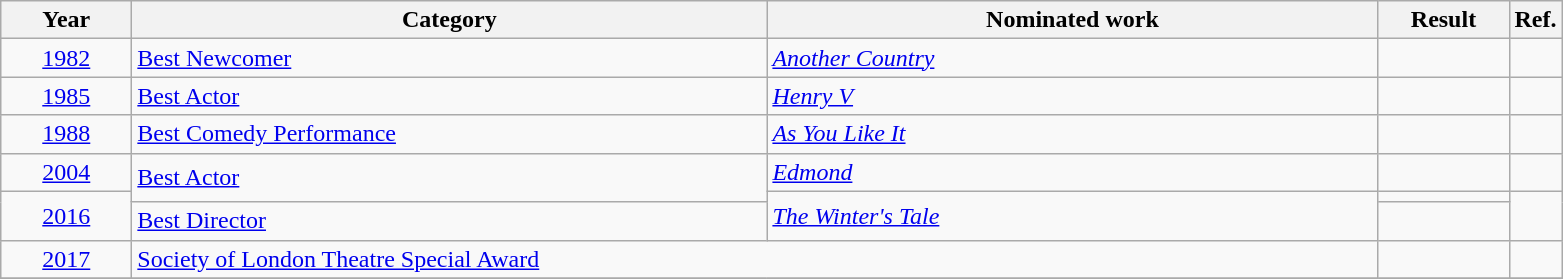<table class=wikitable>
<tr>
<th scope="col" style="width:5em;">Year</th>
<th scope="col" style="width:26em;">Category</th>
<th scope="col" style="width:25em;">Nominated work</th>
<th scope="col" style="width:5em;">Result</th>
<th>Ref.</th>
</tr>
<tr>
<td style="text-align:center;"><a href='#'>1982</a></td>
<td><a href='#'>Best Newcomer</a></td>
<td><em><a href='#'>Another Country</a></em></td>
<td></td>
<td style="text-align:center;"></td>
</tr>
<tr>
<td style="text-align:center;"><a href='#'>1985</a></td>
<td><a href='#'>Best Actor</a></td>
<td><em><a href='#'>Henry V</a></em></td>
<td></td>
<td style="text-align:center;"></td>
</tr>
<tr>
<td style="text-align:center;"><a href='#'>1988</a></td>
<td><a href='#'>Best Comedy Performance</a></td>
<td><em><a href='#'>As You Like It</a></em></td>
<td></td>
<td style="text-align:center;"></td>
</tr>
<tr>
<td style="text-align:center;"><a href='#'>2004</a></td>
<td rowspan="2"><a href='#'>Best Actor</a></td>
<td><em><a href='#'>Edmond</a></em></td>
<td></td>
<td style="text-align:center;"></td>
</tr>
<tr>
<td style="text-align:center;", rowspan="2"><a href='#'>2016</a></td>
<td rowspan="2"><em><a href='#'>The Winter's Tale</a></em></td>
<td></td>
<td style="text-align:center;", rowspan="2"></td>
</tr>
<tr>
<td><a href='#'>Best Director</a></td>
<td></td>
</tr>
<tr>
<td style="text-align:center;"><a href='#'>2017</a></td>
<td colspan=2><a href='#'>Society of London Theatre Special Award</a></td>
<td></td>
<td style="text-align:center;"></td>
</tr>
<tr>
</tr>
</table>
